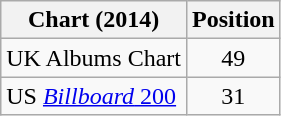<table class="wikitable sortable plainrowheaders" style="text-align:center;">
<tr>
<th scope="col">Chart (2014)</th>
<th scope="col">Position</th>
</tr>
<tr>
<td align="left">UK Albums Chart</td>
<td>49</td>
</tr>
<tr>
<td align="left">US <a href='#'><em>Billboard</em> 200</a></td>
<td>31</td>
</tr>
</table>
